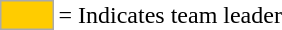<table>
<tr>
<td style="background-color:#FFCC00; border:1px solid #aaaaaa; width:2em;"></td>
<td>= Indicates team leader</td>
</tr>
</table>
